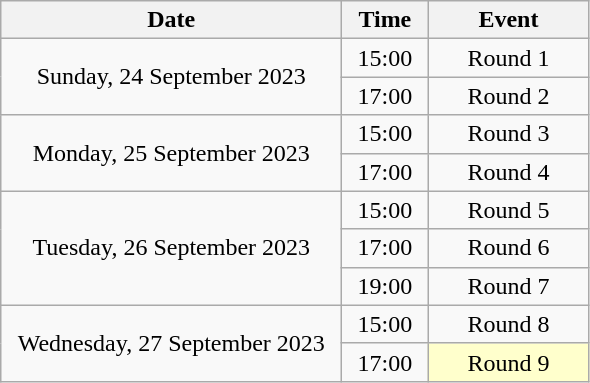<table class = "wikitable" style="text-align:center;">
<tr>
<th width=220>Date</th>
<th width=50>Time</th>
<th width=100>Event</th>
</tr>
<tr>
<td rowspan=2>Sunday, 24 September 2023</td>
<td>15:00</td>
<td>Round 1</td>
</tr>
<tr>
<td>17:00</td>
<td>Round 2</td>
</tr>
<tr>
<td rowspan=2>Monday, 25 September 2023</td>
<td>15:00</td>
<td>Round 3</td>
</tr>
<tr>
<td>17:00</td>
<td>Round 4</td>
</tr>
<tr>
<td rowspan=3>Tuesday, 26 September 2023</td>
<td>15:00</td>
<td>Round 5</td>
</tr>
<tr>
<td>17:00</td>
<td>Round 6</td>
</tr>
<tr>
<td>19:00</td>
<td>Round 7</td>
</tr>
<tr>
<td rowspan=2>Wednesday, 27 September 2023</td>
<td>15:00</td>
<td>Round 8</td>
</tr>
<tr>
<td>17:00</td>
<td style="background:#ffffcc;">Round 9</td>
</tr>
</table>
